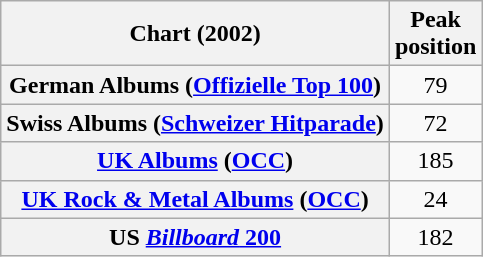<table class="wikitable sortable plainrowheaders" style="text-align:center;">
<tr>
<th scope="col">Chart (2002)</th>
<th scope="col">Peak<br>position</th>
</tr>
<tr>
<th scope="row">German Albums (<a href='#'>Offizielle Top 100</a>)</th>
<td>79</td>
</tr>
<tr>
<th scope="row">Swiss Albums (<a href='#'>Schweizer Hitparade</a>)</th>
<td>72</td>
</tr>
<tr>
<th scope="row"><a href='#'>UK Albums</a> (<a href='#'>OCC</a>)</th>
<td>185</td>
</tr>
<tr>
<th scope="row"><a href='#'>UK Rock & Metal Albums</a> (<a href='#'>OCC</a>)</th>
<td>24</td>
</tr>
<tr>
<th scope="row">US <a href='#'><em>Billboard</em> 200</a></th>
<td>182</td>
</tr>
</table>
